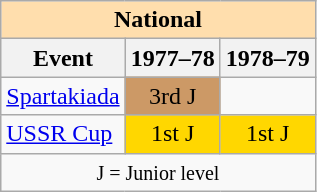<table class="wikitable" style="text-align:center">
<tr>
<th style="background-color: #ffdead; " colspan=3 align=center>National</th>
</tr>
<tr>
<th>Event</th>
<th>1977–78</th>
<th>1978–79</th>
</tr>
<tr>
<td align=left><a href='#'>Spartakiada</a></td>
<td bgcolor=cc9966>3rd J</td>
<td></td>
</tr>
<tr>
<td align=left><a href='#'>USSR Cup</a></td>
<td bgcolor=gold>1st J</td>
<td bgcolor=gold>1st J</td>
</tr>
<tr>
<td colspan=3 align=center><small> J = Junior level </small></td>
</tr>
</table>
